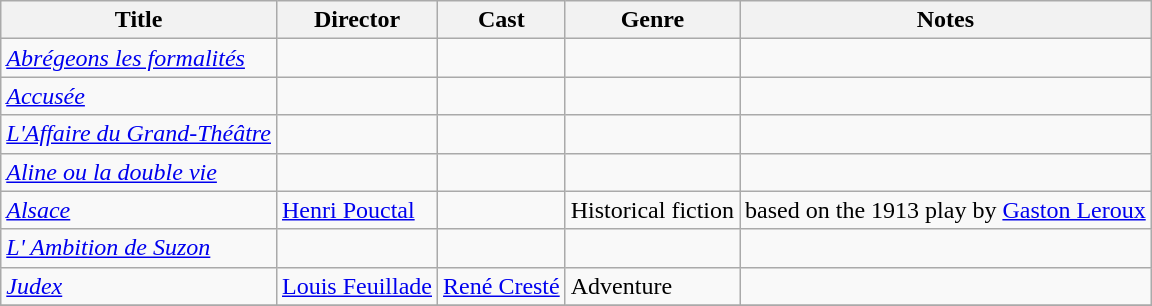<table class="wikitable">
<tr>
<th>Title</th>
<th>Director</th>
<th>Cast</th>
<th>Genre</th>
<th>Notes</th>
</tr>
<tr>
<td><em><a href='#'>Abrégeons les formalités</a></em></td>
<td></td>
<td></td>
<td></td>
<td></td>
</tr>
<tr>
<td><em><a href='#'>Accusée</a></em></td>
<td></td>
<td></td>
<td></td>
<td></td>
</tr>
<tr>
<td><em><a href='#'>L'Affaire du Grand-Théâtre</a></em></td>
<td></td>
<td></td>
<td></td>
<td></td>
</tr>
<tr>
<td><em><a href='#'>Aline ou la double vie</a></em></td>
<td></td>
<td></td>
<td></td>
<td></td>
</tr>
<tr>
<td><em><a href='#'>Alsace</a></em></td>
<td><a href='#'>Henri Pouctal</a></td>
<td></td>
<td>Historical fiction</td>
<td>based on the 1913 play by <a href='#'>Gaston Leroux</a></td>
</tr>
<tr>
<td><em><a href='#'>L' Ambition de Suzon</a></em></td>
<td></td>
<td></td>
<td></td>
<td></td>
</tr>
<tr>
<td><em><a href='#'>Judex</a></em></td>
<td><a href='#'>Louis Feuillade</a></td>
<td><a href='#'>René Cresté</a></td>
<td>Adventure</td>
<td></td>
</tr>
<tr>
</tr>
</table>
